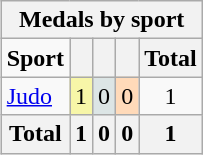<table class="wikitable" border="1" ; style="float:right">
<tr>
<th colspan=5>Medals by sport</th>
</tr>
<tr align=center>
<td><strong>Sport</strong></td>
<th bgcolor=#f7f6a8></th>
<th bgcolor=#dce5e5></th>
<th bgcolor=#ffdab9></th>
<th>Total</th>
</tr>
<tr align=center>
<td align=left><a href='#'>Judo</a></td>
<td bgcolor=#f7f6a8>1</td>
<td bgcolor=#dce5e5>0</td>
<td bgcolor=#ffdab9>0</td>
<td>1</td>
</tr>
<tr align=center>
<th bgcolor=#efefef>Total</th>
<th bgcolor=#f7f6a8>1</th>
<th bgcolor=#dce5e5>0</th>
<th bgcolor=#ffdab9>0</th>
<th>1</th>
</tr>
</table>
